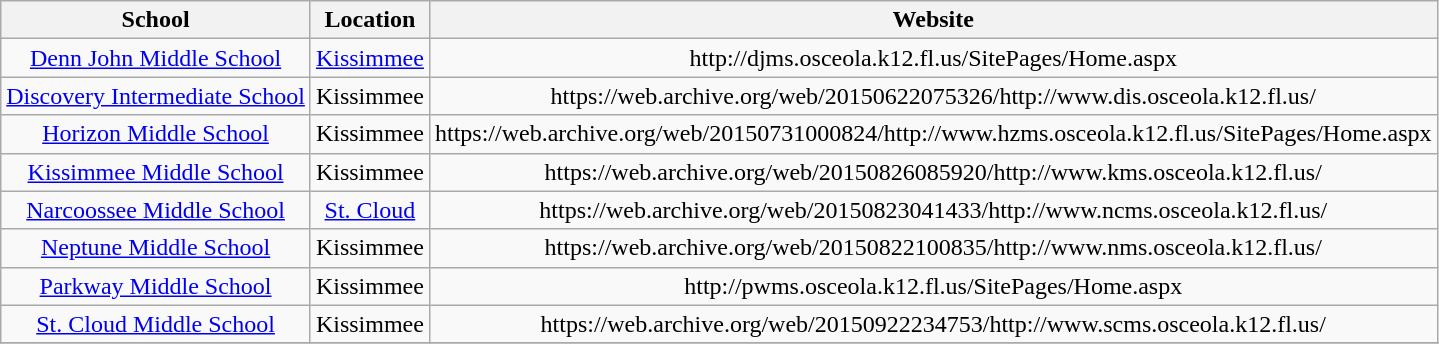<table class="wikitable" style="text-align:center">
<tr>
<th>School</th>
<th>Location</th>
<th>Website</th>
</tr>
<tr>
<td><a href='#'>Denn John Middle School</a></td>
<td><a href='#'>Kissimmee</a></td>
<td>http://djms.osceola.k12.fl.us/SitePages/Home.aspx</td>
</tr>
<tr>
<td><a href='#'>Discovery Intermediate School</a></td>
<td>Kissimmee</td>
<td>https://web.archive.org/web/20150622075326/http://www.dis.osceola.k12.fl.us/</td>
</tr>
<tr>
<td><a href='#'>Horizon Middle School</a></td>
<td>Kissimmee</td>
<td>https://web.archive.org/web/20150731000824/http://www.hzms.osceola.k12.fl.us/SitePages/Home.aspx</td>
</tr>
<tr>
<td><a href='#'>Kissimmee Middle School</a></td>
<td>Kissimmee</td>
<td>https://web.archive.org/web/20150826085920/http://www.kms.osceola.k12.fl.us/</td>
</tr>
<tr>
<td><a href='#'>Narcoossee Middle School</a></td>
<td><a href='#'>St. Cloud</a></td>
<td>https://web.archive.org/web/20150823041433/http://www.ncms.osceola.k12.fl.us/</td>
</tr>
<tr>
<td><a href='#'>Neptune Middle School</a></td>
<td>Kissimmee</td>
<td>https://web.archive.org/web/20150822100835/http://www.nms.osceola.k12.fl.us/</td>
</tr>
<tr>
<td><a href='#'>Parkway Middle School</a></td>
<td>Kissimmee</td>
<td>http://pwms.osceola.k12.fl.us/SitePages/Home.aspx</td>
</tr>
<tr>
<td><a href='#'>St. Cloud Middle School</a></td>
<td>Kissimmee</td>
<td>https://web.archive.org/web/20150922234753/http://www.scms.osceola.k12.fl.us/</td>
</tr>
<tr>
</tr>
</table>
